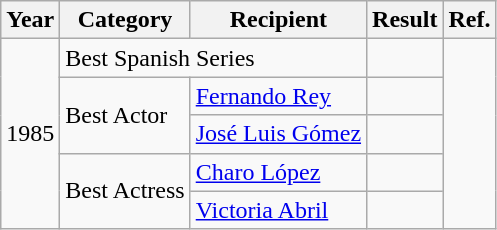<table class = "wikitable sortable">
<tr>
<th>Year</th>
<th>Category</th>
<th>Recipient</th>
<th>Result</th>
<th>Ref.</th>
</tr>
<tr>
<td rowspan=5>1985</td>
<td colspan=2>Best Spanish Series</td>
<td></td>
<td rowspan=5></td>
</tr>
<tr>
<td rowspan=2>Best Actor</td>
<td><a href='#'>Fernando Rey</a></td>
<td></td>
</tr>
<tr>
<td><a href='#'>José Luis Gómez</a></td>
<td></td>
</tr>
<tr>
<td rowspan=2>Best Actress</td>
<td><a href='#'>Charo López</a></td>
<td></td>
</tr>
<tr>
<td><a href='#'>Victoria Abril</a></td>
<td></td>
</tr>
</table>
